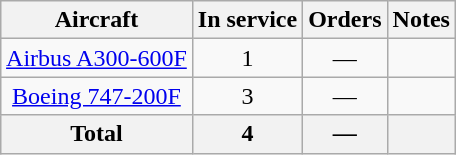<table class="wikitable" style="margin:0.5em auto; text-align:center">
<tr>
<th>Aircraft</th>
<th>In service</th>
<th>Orders</th>
<th>Notes</th>
</tr>
<tr>
<td><a href='#'>Airbus A300-600F</a></td>
<td>1</td>
<td>—</td>
<td></td>
</tr>
<tr>
<td><a href='#'>Boeing 747-200F</a></td>
<td>3</td>
<td>—</td>
<td></td>
</tr>
<tr>
<th>Total</th>
<th>4</th>
<th>—</th>
<th colspan="2"></th>
</tr>
</table>
